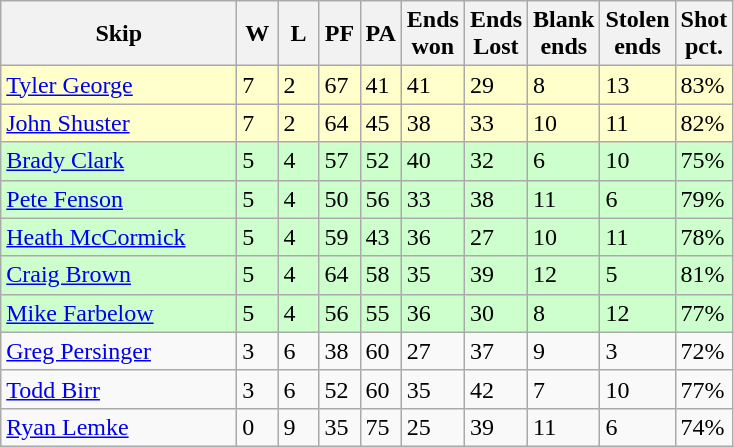<table class=wikitable>
<tr>
<th width=150>Skip</th>
<th width=20>W</th>
<th width=20>L</th>
<th width=20>PF</th>
<th width=20>PA</th>
<th width=20>Ends <br> won</th>
<th width=20>Ends <br> Lost</th>
<th width=20>Blank <br> ends</th>
<th width=20>Stolen <br> ends</th>
<th width=20>Shot <br> pct.</th>
</tr>
<tr bgcolor=#ffffcc>
<td> <a href='#'>Tyler George</a></td>
<td>7</td>
<td>2</td>
<td>67</td>
<td>41</td>
<td>41</td>
<td>29</td>
<td>8</td>
<td>13</td>
<td>83%</td>
</tr>
<tr bgcolor=#ffffcc>
<td> <a href='#'>John Shuster</a></td>
<td>7</td>
<td>2</td>
<td>64</td>
<td>45</td>
<td>38</td>
<td>33</td>
<td>10</td>
<td>11</td>
<td>82%</td>
</tr>
<tr bgcolor=#ccffcc>
<td> <a href='#'>Brady Clark</a></td>
<td>5</td>
<td>4</td>
<td>57</td>
<td>52</td>
<td>40</td>
<td>32</td>
<td>6</td>
<td>10</td>
<td>75%</td>
</tr>
<tr bgcolor=#ccffcc>
<td> <a href='#'>Pete Fenson</a></td>
<td>5</td>
<td>4</td>
<td>50</td>
<td>56</td>
<td>33</td>
<td>38</td>
<td>11</td>
<td>6</td>
<td>79%</td>
</tr>
<tr bgcolor=#ccffcc>
<td> <a href='#'>Heath McCormick</a></td>
<td>5</td>
<td>4</td>
<td>59</td>
<td>43</td>
<td>36</td>
<td>27</td>
<td>10</td>
<td>11</td>
<td>78%</td>
</tr>
<tr bgcolor=#ccffcc>
<td> <a href='#'>Craig Brown</a></td>
<td>5</td>
<td>4</td>
<td>64</td>
<td>58</td>
<td>35</td>
<td>39</td>
<td>12</td>
<td>5</td>
<td>81%</td>
</tr>
<tr bgcolor=#ccffcc>
<td> <a href='#'>Mike Farbelow</a></td>
<td>5</td>
<td>4</td>
<td>56</td>
<td>55</td>
<td>36</td>
<td>30</td>
<td>8</td>
<td>12</td>
<td>77%</td>
</tr>
<tr>
<td> <a href='#'>Greg Persinger</a></td>
<td>3</td>
<td>6</td>
<td>38</td>
<td>60</td>
<td>27</td>
<td>37</td>
<td>9</td>
<td>3</td>
<td>72%</td>
</tr>
<tr>
<td> <a href='#'>Todd Birr</a></td>
<td>3</td>
<td>6</td>
<td>52</td>
<td>60</td>
<td>35</td>
<td>42</td>
<td>7</td>
<td>10</td>
<td>77%</td>
</tr>
<tr>
<td> <a href='#'>Ryan Lemke</a></td>
<td>0</td>
<td>9</td>
<td>35</td>
<td>75</td>
<td>25</td>
<td>39</td>
<td>11</td>
<td>6</td>
<td>74%</td>
</tr>
</table>
